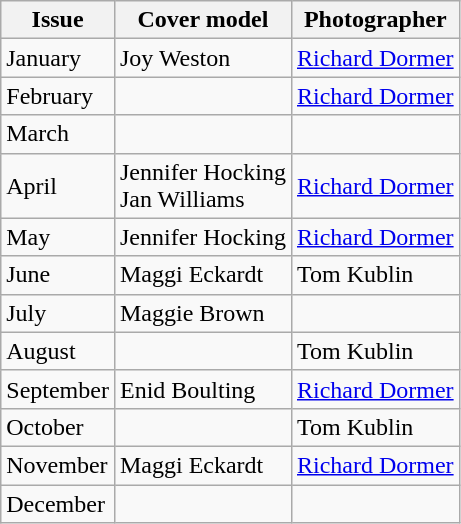<table class="sortable wikitable">
<tr>
<th>Issue</th>
<th>Cover model</th>
<th>Photographer</th>
</tr>
<tr>
<td>January</td>
<td>Joy Weston</td>
<td><a href='#'>Richard Dormer</a></td>
</tr>
<tr>
<td>February</td>
<td></td>
<td><a href='#'>Richard Dormer</a></td>
</tr>
<tr>
<td>March</td>
<td></td>
<td></td>
</tr>
<tr>
<td>April</td>
<td>Jennifer Hocking <br> Jan Williams</td>
<td><a href='#'>Richard Dormer</a></td>
</tr>
<tr>
<td>May</td>
<td>Jennifer Hocking</td>
<td><a href='#'>Richard Dormer</a></td>
</tr>
<tr>
<td>June</td>
<td>Maggi Eckardt</td>
<td>Tom Kublin</td>
</tr>
<tr>
<td>July</td>
<td>Maggie Brown</td>
<td></td>
</tr>
<tr>
<td>August</td>
<td></td>
<td>Tom Kublin</td>
</tr>
<tr>
<td>September</td>
<td>Enid Boulting</td>
<td><a href='#'>Richard Dormer</a></td>
</tr>
<tr>
<td>October</td>
<td></td>
<td>Tom Kublin</td>
</tr>
<tr>
<td>November</td>
<td>Maggi Eckardt</td>
<td><a href='#'>Richard Dormer</a></td>
</tr>
<tr>
<td>December</td>
<td></td>
<td></td>
</tr>
</table>
